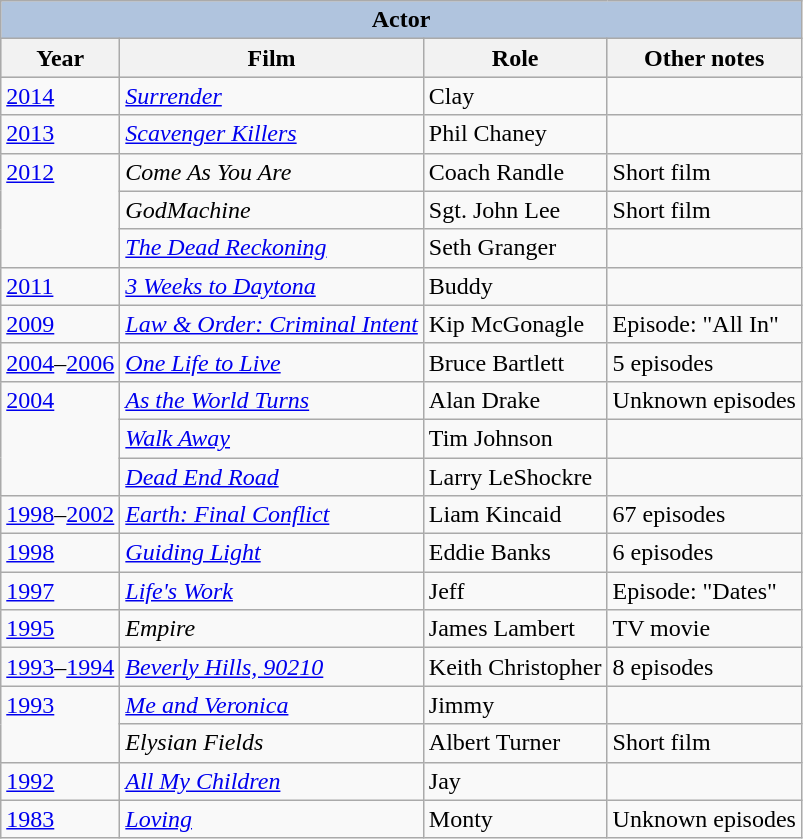<table class="wikitable">
<tr>
<th colspan="5" style="background: LightSteelBlue;">Actor</th>
</tr>
<tr bgcolor="#CCCCCC" align="center">
<th>Year</th>
<th>Film</th>
<th>Role</th>
<th colspan="2">Other notes</th>
</tr>
<tr valign="top">
<td><a href='#'>2014</a></td>
<td><em><a href='#'>Surrender</a></em></td>
<td>Clay</td>
<td></td>
</tr>
<tr valign="top">
<td><a href='#'>2013</a></td>
<td><em><a href='#'>Scavenger Killers</a></em></td>
<td>Phil Chaney</td>
<td></td>
</tr>
<tr valign="top">
<td rowspan="3"><a href='#'>2012</a></td>
<td><em>Come As You Are</em></td>
<td>Coach Randle</td>
<td>Short film</td>
</tr>
<tr valign="top">
<td><em>GodMachine</em></td>
<td>Sgt. John Lee</td>
<td>Short film</td>
</tr>
<tr valign="top">
<td><em><a href='#'>The Dead Reckoning</a></em></td>
<td>Seth Granger</td>
<td></td>
</tr>
<tr valign="top">
<td><a href='#'>2011</a></td>
<td><em><a href='#'>3 Weeks to Daytona</a></em></td>
<td>Buddy</td>
<td></td>
</tr>
<tr valign="top">
<td><a href='#'>2009</a></td>
<td><em><a href='#'>Law & Order: Criminal Intent</a></em></td>
<td>Kip McGonagle</td>
<td>Episode: "All In"</td>
</tr>
<tr valign="top">
<td><a href='#'>2004</a>–<a href='#'>2006</a></td>
<td><em><a href='#'>One Life to Live</a></em></td>
<td>Bruce Bartlett</td>
<td>5 episodes</td>
</tr>
<tr valign="top">
<td rowspan="3"><a href='#'>2004</a></td>
<td><em><a href='#'>As the World Turns</a></em></td>
<td>Alan Drake</td>
<td>Unknown episodes</td>
</tr>
<tr valign="top">
<td><em><a href='#'>Walk Away</a></em></td>
<td>Tim Johnson</td>
<td></td>
</tr>
<tr valign="top">
<td><em><a href='#'>Dead End Road</a></em></td>
<td>Larry LeShockre</td>
<td></td>
</tr>
<tr valign="top">
<td><a href='#'>1998</a>–<a href='#'>2002</a></td>
<td><em><a href='#'>Earth: Final Conflict</a></em></td>
<td>Liam Kincaid</td>
<td>67 episodes</td>
</tr>
<tr valign="top">
<td><a href='#'>1998</a></td>
<td><em><a href='#'>Guiding Light</a></em></td>
<td>Eddie Banks</td>
<td>6 episodes</td>
</tr>
<tr valign="top">
<td><a href='#'>1997</a></td>
<td><em><a href='#'>Life's Work</a></em></td>
<td>Jeff</td>
<td>Episode: "Dates"</td>
</tr>
<tr valign="top">
<td><a href='#'>1995</a></td>
<td><em>Empire</em></td>
<td>James Lambert</td>
<td>TV movie</td>
</tr>
<tr valign="top">
<td><a href='#'>1993</a>–<a href='#'>1994</a></td>
<td><em><a href='#'>Beverly Hills, 90210</a></em></td>
<td>Keith Christopher</td>
<td>8 episodes</td>
</tr>
<tr valign="top">
<td rowspan="2"><a href='#'>1993</a></td>
<td><em><a href='#'>Me and Veronica</a></em></td>
<td>Jimmy</td>
<td></td>
</tr>
<tr valign="top">
<td><em>Elysian Fields</em></td>
<td>Albert Turner</td>
<td>Short film</td>
</tr>
<tr valign="top">
<td><a href='#'>1992</a></td>
<td><em><a href='#'>All My Children</a></em></td>
<td>Jay</td>
<td></td>
</tr>
<tr valign="top">
<td><a href='#'>1983</a></td>
<td><em><a href='#'>Loving</a></em></td>
<td>Monty</td>
<td>Unknown episodes</td>
</tr>
</table>
